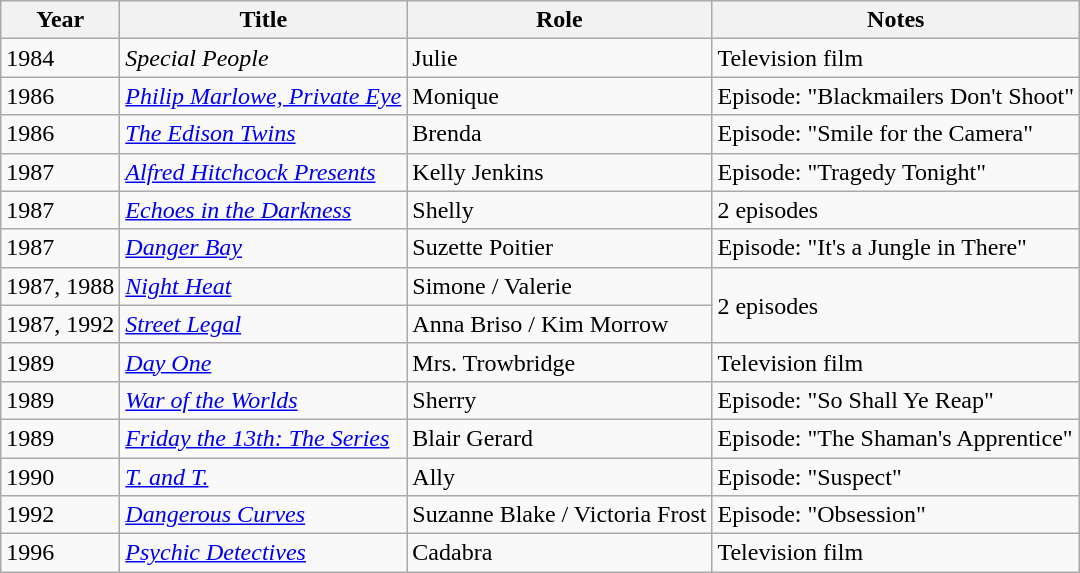<table class="wikitable sortable">
<tr>
<th>Year</th>
<th>Title</th>
<th>Role</th>
<th class="unsortable">Notes</th>
</tr>
<tr>
<td>1984</td>
<td><em>Special People</em></td>
<td>Julie</td>
<td>Television film</td>
</tr>
<tr>
<td>1986</td>
<td><em><a href='#'>Philip Marlowe, Private Eye</a></em></td>
<td>Monique</td>
<td>Episode: "Blackmailers Don't Shoot"</td>
</tr>
<tr>
<td>1986</td>
<td data-sort-value="Edison Twins, The"><em><a href='#'>The Edison Twins</a></em></td>
<td>Brenda</td>
<td>Episode: "Smile for the Camera"</td>
</tr>
<tr>
<td>1987</td>
<td><a href='#'><em>Alfred Hitchcock Presents</em></a></td>
<td>Kelly Jenkins</td>
<td>Episode: "Tragedy Tonight"</td>
</tr>
<tr>
<td>1987</td>
<td><em><a href='#'>Echoes in the Darkness</a></em></td>
<td>Shelly</td>
<td>2 episodes</td>
</tr>
<tr>
<td>1987</td>
<td><em><a href='#'>Danger Bay</a></em></td>
<td>Suzette Poitier</td>
<td>Episode: "It's a Jungle in There"</td>
</tr>
<tr>
<td>1987, 1988</td>
<td><em><a href='#'>Night Heat</a></em></td>
<td>Simone / Valerie</td>
<td rowspan="2">2 episodes</td>
</tr>
<tr>
<td>1987, 1992</td>
<td><a href='#'><em>Street Legal</em></a></td>
<td>Anna Briso / Kim Morrow</td>
</tr>
<tr>
<td>1989</td>
<td><a href='#'><em>Day One</em></a></td>
<td>Mrs. Trowbridge</td>
<td>Television film</td>
</tr>
<tr>
<td>1989</td>
<td><a href='#'><em>War of the Worlds</em></a></td>
<td>Sherry</td>
<td>Episode: "So Shall Ye Reap"</td>
</tr>
<tr>
<td>1989</td>
<td><em><a href='#'>Friday the 13th: The Series</a></em></td>
<td>Blair Gerard</td>
<td>Episode: "The Shaman's Apprentice"</td>
</tr>
<tr>
<td>1990</td>
<td><em><a href='#'>T. and T.</a></em></td>
<td>Ally</td>
<td>Episode: "Suspect"</td>
</tr>
<tr>
<td>1992</td>
<td><a href='#'><em>Dangerous Curves</em></a></td>
<td>Suzanne Blake / Victoria Frost</td>
<td>Episode: "Obsession"</td>
</tr>
<tr>
<td>1996</td>
<td><em><a href='#'>Psychic Detectives</a></em></td>
<td>Cadabra</td>
<td>Television film</td>
</tr>
</table>
